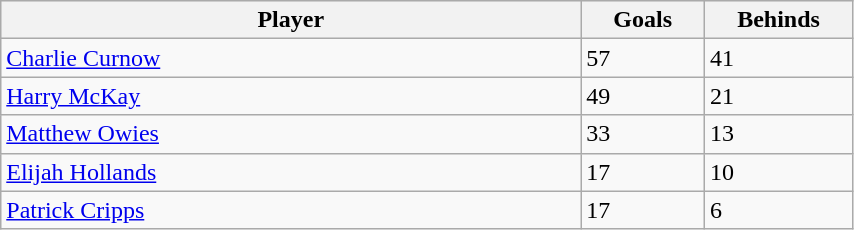<table class="wikitable sortable" style="width:45%;">
<tr style="background:#efefef;">
<th style="width:30%;">Player</th>
<th width=5%>Goals</th>
<th width=5%>Behinds</th>
</tr>
<tr>
<td><a href='#'>Charlie Curnow</a></td>
<td>57</td>
<td>41</td>
</tr>
<tr>
<td><a href='#'>Harry McKay</a></td>
<td>49</td>
<td>21</td>
</tr>
<tr>
<td><a href='#'>Matthew Owies</a></td>
<td>33</td>
<td>13</td>
</tr>
<tr>
<td><a href='#'>Elijah Hollands</a></td>
<td>17</td>
<td>10</td>
</tr>
<tr>
<td><a href='#'>Patrick Cripps</a></td>
<td>17</td>
<td>6</td>
</tr>
</table>
